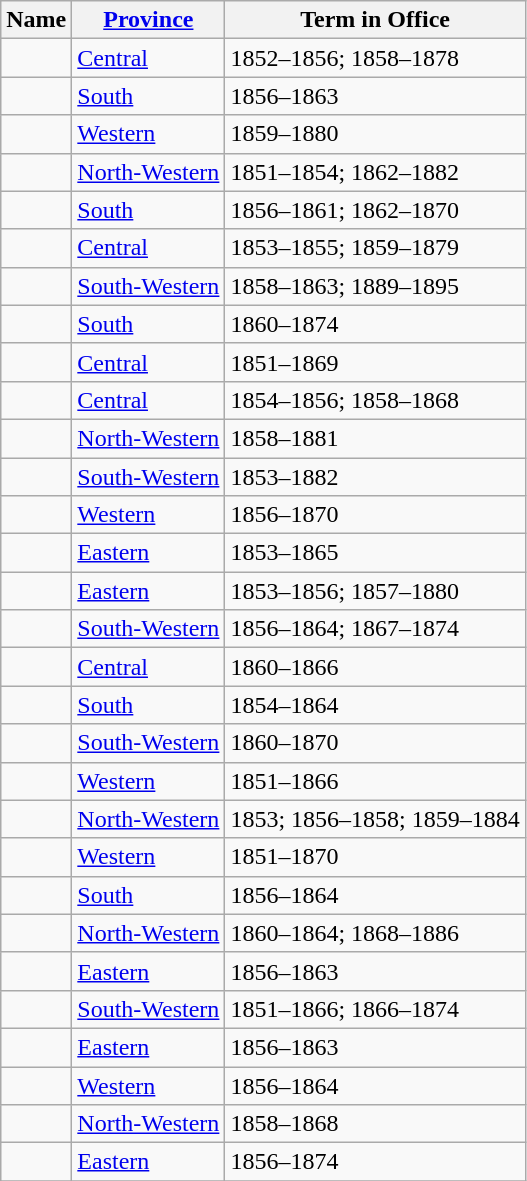<table class="wikitable sortable">
<tr>
<th>Name</th>
<th><a href='#'>Province</a></th>
<th>Term in Office</th>
</tr>
<tr>
<td></td>
<td><a href='#'>Central</a></td>
<td>1852–1856; 1858–1878</td>
</tr>
<tr>
<td> </td>
<td><a href='#'>South</a></td>
<td>1856–1863</td>
</tr>
<tr>
<td></td>
<td><a href='#'>Western</a></td>
<td>1859–1880</td>
</tr>
<tr>
<td></td>
<td><a href='#'>North-Western</a></td>
<td>1851–1854; 1862–1882</td>
</tr>
<tr>
<td></td>
<td><a href='#'>South</a></td>
<td>1856–1861; 1862–1870</td>
</tr>
<tr>
<td></td>
<td><a href='#'>Central</a></td>
<td>1853–1855; 1859–1879</td>
</tr>
<tr>
<td> </td>
<td><a href='#'>South-Western</a></td>
<td>1858–1863; 1889–1895</td>
</tr>
<tr>
<td></td>
<td><a href='#'>South</a></td>
<td>1860–1874</td>
</tr>
<tr>
<td></td>
<td><a href='#'>Central</a></td>
<td>1851–1869</td>
</tr>
<tr>
<td></td>
<td><a href='#'>Central</a></td>
<td>1854–1856; 1858–1868</td>
</tr>
<tr>
<td></td>
<td><a href='#'>North-Western</a></td>
<td>1858–1881</td>
</tr>
<tr>
<td></td>
<td><a href='#'>South-Western</a></td>
<td>1853–1882</td>
</tr>
<tr>
<td></td>
<td><a href='#'>Western</a></td>
<td>1856–1870</td>
</tr>
<tr>
<td></td>
<td><a href='#'>Eastern</a></td>
<td>1853–1865</td>
</tr>
<tr>
<td></td>
<td><a href='#'>Eastern</a></td>
<td>1853–1856; 1857–1880</td>
</tr>
<tr>
<td></td>
<td><a href='#'>South-Western</a></td>
<td>1856–1864; 1867–1874</td>
</tr>
<tr>
<td></td>
<td><a href='#'>Central</a></td>
<td>1860–1866</td>
</tr>
<tr>
<td> </td>
<td><a href='#'>South</a></td>
<td>1854–1864</td>
</tr>
<tr>
<td></td>
<td><a href='#'>South-Western</a></td>
<td>1860–1870</td>
</tr>
<tr>
<td></td>
<td><a href='#'>Western</a></td>
<td>1851–1866</td>
</tr>
<tr>
<td></td>
<td><a href='#'>North-Western</a></td>
<td>1853; 1856–1858; 1859–1884</td>
</tr>
<tr>
<td></td>
<td><a href='#'>Western</a></td>
<td>1851–1870</td>
</tr>
<tr>
<td></td>
<td><a href='#'>South</a></td>
<td>1856–1864</td>
</tr>
<tr>
<td></td>
<td><a href='#'>North-Western</a></td>
<td>1860–1864; 1868–1886</td>
</tr>
<tr>
<td> </td>
<td><a href='#'>Eastern</a></td>
<td>1856–1863</td>
</tr>
<tr>
<td></td>
<td><a href='#'>South-Western</a></td>
<td>1851–1866; 1866–1874</td>
</tr>
<tr>
<td> </td>
<td><a href='#'>Eastern</a></td>
<td>1856–1863</td>
</tr>
<tr>
<td></td>
<td><a href='#'>Western</a></td>
<td>1856–1864</td>
</tr>
<tr>
<td></td>
<td><a href='#'>North-Western</a></td>
<td>1858–1868</td>
</tr>
<tr>
<td></td>
<td><a href='#'>Eastern</a></td>
<td>1856–1874</td>
</tr>
<tr>
</tr>
</table>
